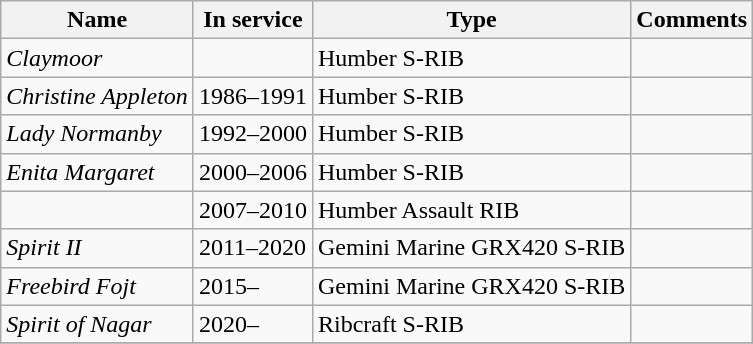<table class="wikitable">
<tr>
<th>Name</th>
<th>In service</th>
<th>Type</th>
<th>Comments</th>
</tr>
<tr>
<td><em>Claymoor</em></td>
<td></td>
<td> Humber S-RIB</td>
<td></td>
</tr>
<tr>
<td><em>Christine Appleton</em></td>
<td>1986–1991</td>
<td> Humber S-RIB</td>
<td></td>
</tr>
<tr>
<td><em>Lady Normanby</em></td>
<td>1992–2000</td>
<td> Humber S-RIB</td>
<td></td>
</tr>
<tr>
<td><em>Enita Margaret</em></td>
<td>2000–2006</td>
<td> Humber S-RIB</td>
<td></td>
</tr>
<tr>
<td></td>
<td>2007–2010</td>
<td> Humber Assault RIB</td>
<td></td>
</tr>
<tr>
<td><em>Spirit II</em></td>
<td>2011–2020</td>
<td> Gemini Marine GRX420 S-RIB</td>
<td></td>
</tr>
<tr>
<td><em>Freebird Fojt</em></td>
<td>2015–</td>
<td> Gemini Marine GRX420 S-RIB</td>
<td></td>
</tr>
<tr>
<td><em>Spirit of Nagar</em></td>
<td>2020–</td>
<td> Ribcraft S-RIB</td>
<td></td>
</tr>
<tr>
</tr>
</table>
